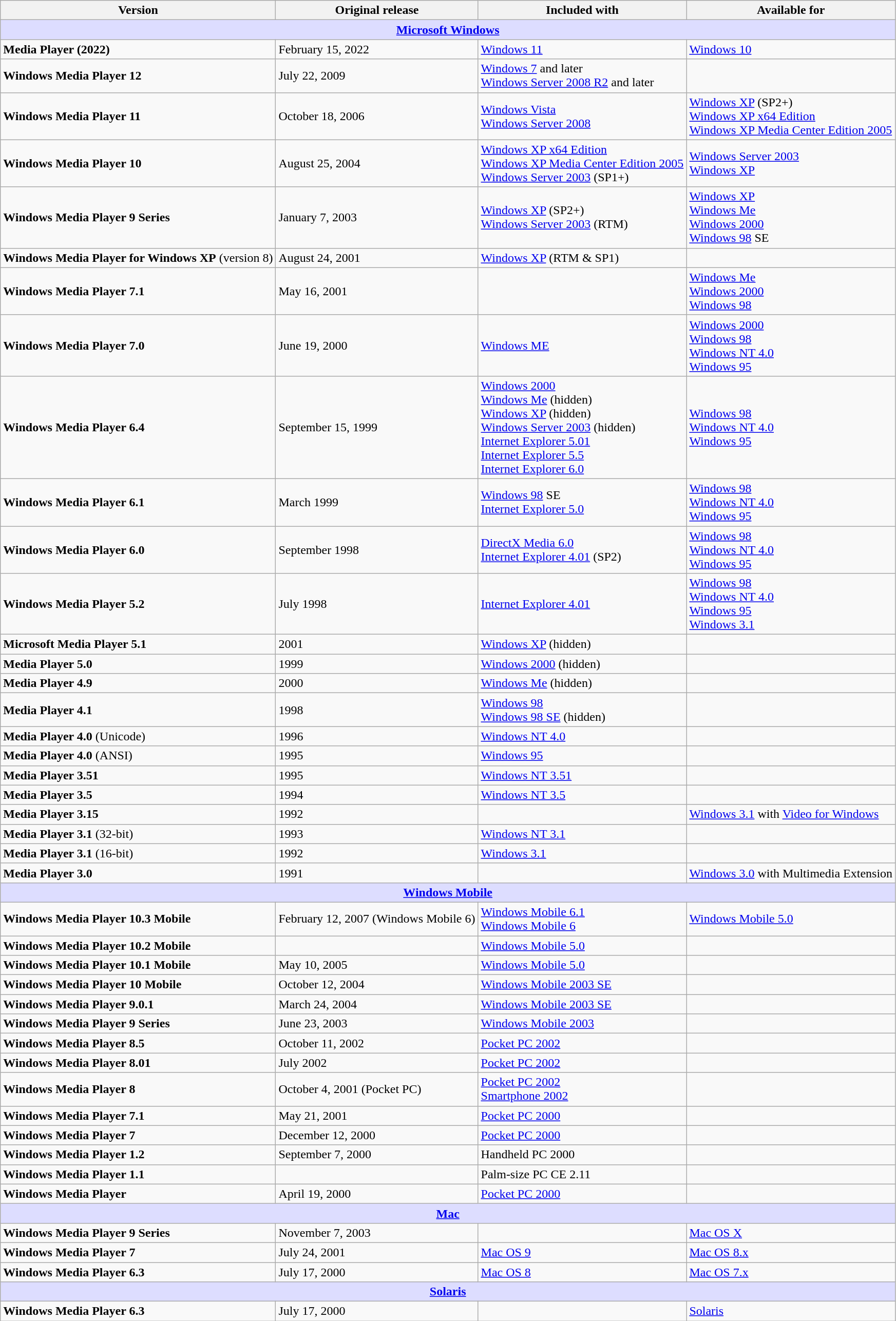<table class = "wikitable">
<tr>
<th>Version</th>
<th>Original release</th>
<th>Included with</th>
<th>Available for</th>
</tr>
<tr>
<th colspan="4" style="text-align:center; background:#ddf;"><a href='#'>Microsoft Windows</a></th>
</tr>
<tr>
<td><strong>Media Player (2022)</strong></td>
<td>February 15, 2022</td>
<td><a href='#'>Windows 11</a></td>
<td><a href='#'>Windows 10</a></td>
</tr>
<tr>
<td><strong>Windows Media Player 12</strong></td>
<td>July 22, 2009</td>
<td><a href='#'>Windows 7</a> and later<br> <a href='#'>Windows Server 2008 R2</a> and later</td>
<td></td>
</tr>
<tr>
<td><strong>Windows Media Player 11</strong></td>
<td>October 18, 2006</td>
<td><a href='#'>Windows Vista</a><br><a href='#'>Windows Server 2008</a></td>
<td><a href='#'>Windows XP</a> (SP2+)<br><a href='#'>Windows XP x64 Edition</a><br><a href='#'>Windows XP Media Center Edition 2005</a></td>
</tr>
<tr>
<td><strong>Windows Media Player 10</strong></td>
<td>August 25, 2004</td>
<td><a href='#'>Windows XP x64 Edition</a><br><a href='#'>Windows XP Media Center Edition 2005</a><br><a href='#'>Windows Server 2003</a> (SP1+)</td>
<td><a href='#'>Windows Server 2003</a><br><a href='#'>Windows XP</a></td>
</tr>
<tr>
<td><strong>Windows Media Player 9 Series</strong></td>
<td>January 7, 2003</td>
<td><a href='#'>Windows XP</a> (SP2+)<br><a href='#'>Windows Server 2003</a> (RTM)</td>
<td><a href='#'>Windows XP</a><br><a href='#'>Windows Me</a><br><a href='#'>Windows 2000</a><br><a href='#'>Windows 98</a> SE</td>
</tr>
<tr>
<td><strong>Windows Media Player for Windows XP</strong> (version 8)</td>
<td>August 24, 2001</td>
<td><a href='#'>Windows XP</a> (RTM & SP1)</td>
<td></td>
</tr>
<tr>
<td><strong>Windows Media Player 7.1</strong></td>
<td>May 16, 2001</td>
<td></td>
<td><a href='#'>Windows Me</a><br><a href='#'>Windows 2000</a><br><a href='#'>Windows 98</a></td>
</tr>
<tr>
<td><strong>Windows Media Player 7.0</strong></td>
<td>June 19, 2000</td>
<td><a href='#'>Windows ME</a></td>
<td><a href='#'>Windows 2000</a><br><a href='#'>Windows 98</a><br><a href='#'>Windows NT 4.0</a><br><a href='#'>Windows 95</a></td>
</tr>
<tr>
<td><strong>Windows Media Player 6.4</strong></td>
<td>September 15, 1999</td>
<td><a href='#'>Windows 2000</a><br><a href='#'>Windows Me</a> (hidden)<br><a href='#'>Windows XP</a> (hidden)<br><a href='#'>Windows Server 2003</a> (hidden)<br><a href='#'>Internet Explorer 5.01</a><br><a href='#'>Internet Explorer 5.5</a><br><a href='#'>Internet Explorer 6.0</a></td>
<td><a href='#'>Windows 98</a><br><a href='#'>Windows NT 4.0</a><br><a href='#'>Windows 95</a></td>
</tr>
<tr>
<td><strong>Windows Media Player 6.1</strong></td>
<td>March 1999</td>
<td><a href='#'>Windows 98</a> SE<br><a href='#'>Internet Explorer 5.0</a></td>
<td><a href='#'>Windows 98</a> <br><a href='#'>Windows NT 4.0</a><br><a href='#'>Windows 95</a></td>
</tr>
<tr>
<td><strong>Windows Media Player 6.0</strong></td>
<td>September 1998</td>
<td><a href='#'>DirectX Media 6.0</a><br><a href='#'>Internet Explorer 4.01</a> (SP2)</td>
<td><a href='#'>Windows 98</a><br><a href='#'>Windows NT 4.0</a><br><a href='#'>Windows 95</a></td>
</tr>
<tr>
<td><strong>Windows Media Player 5.2</strong></td>
<td>July 1998</td>
<td><a href='#'>Internet Explorer 4.01</a></td>
<td><a href='#'>Windows 98</a><br><a href='#'>Windows NT 4.0</a><br><a href='#'>Windows 95</a><br><a href='#'>Windows 3.1</a></td>
</tr>
<tr>
<td><strong>Microsoft Media Player 5.1</strong></td>
<td>2001</td>
<td><a href='#'>Windows XP</a> (hidden)</td>
<td></td>
</tr>
<tr>
<td><strong>Media Player 5.0</strong></td>
<td>1999</td>
<td><a href='#'>Windows 2000</a> (hidden)</td>
<td></td>
</tr>
<tr>
<td><strong>Media Player 4.9</strong></td>
<td>2000</td>
<td><a href='#'>Windows Me</a> (hidden)</td>
<td></td>
</tr>
<tr>
<td><strong>Media Player 4.1</strong></td>
<td>1998</td>
<td><a href='#'>Windows 98</a><br><a href='#'>Windows 98 SE</a> (hidden)</td>
<td></td>
</tr>
<tr>
<td><strong>Media Player 4.0</strong> (Unicode)</td>
<td>1996</td>
<td><a href='#'>Windows NT 4.0</a></td>
<td></td>
</tr>
<tr>
<td><strong>Media Player 4.0</strong> (ANSI)</td>
<td>1995</td>
<td><a href='#'>Windows 95</a></td>
<td></td>
</tr>
<tr>
<td><strong>Media Player 3.51</strong></td>
<td>1995</td>
<td><a href='#'>Windows NT 3.51</a></td>
<td></td>
</tr>
<tr>
<td><strong>Media Player 3.5</strong></td>
<td>1994</td>
<td><a href='#'>Windows NT 3.5</a></td>
<td></td>
</tr>
<tr>
<td><strong>Media Player 3.15</strong></td>
<td>1992</td>
<td></td>
<td><a href='#'>Windows 3.1</a> with <a href='#'>Video for Windows</a></td>
</tr>
<tr>
<td><strong>Media Player 3.1</strong> (32-bit)</td>
<td>1993</td>
<td><a href='#'>Windows NT 3.1</a></td>
<td></td>
</tr>
<tr>
<td><strong>Media Player 3.1</strong> (16-bit)</td>
<td>1992</td>
<td><a href='#'>Windows 3.1</a></td>
<td></td>
</tr>
<tr>
<td><strong>Media Player 3.0</strong></td>
<td>1991</td>
<td></td>
<td><a href='#'>Windows 3.0</a> with Multimedia Extension</td>
</tr>
<tr>
<th colspan="4" style="text-align:center; background:#ddf;"><a href='#'>Windows Mobile</a></th>
</tr>
<tr>
<td><strong>Windows Media Player 10.3 Mobile</strong></td>
<td>February 12, 2007 (Windows Mobile 6)</td>
<td><a href='#'>Windows Mobile 6.1</a><br><a href='#'>Windows Mobile 6</a></td>
<td><a href='#'>Windows Mobile 5.0</a></td>
</tr>
<tr>
<td><strong>Windows Media Player 10.2 Mobile</strong></td>
<td></td>
<td><a href='#'>Windows Mobile 5.0</a></td>
<td></td>
</tr>
<tr>
<td><strong>Windows Media Player 10.1 Mobile</strong></td>
<td>May 10, 2005</td>
<td><a href='#'>Windows Mobile 5.0</a></td>
<td></td>
</tr>
<tr>
<td><strong>Windows Media Player 10 Mobile</strong></td>
<td>October 12, 2004</td>
<td><a href='#'>Windows Mobile 2003 SE</a></td>
<td></td>
</tr>
<tr>
<td><strong>Windows Media Player 9.0.1</strong></td>
<td>March 24, 2004</td>
<td><a href='#'>Windows Mobile 2003 SE</a></td>
<td></td>
</tr>
<tr>
<td><strong>Windows Media Player 9 Series</strong></td>
<td>June 23, 2003</td>
<td><a href='#'>Windows Mobile 2003</a></td>
<td></td>
</tr>
<tr>
<td><strong>Windows Media Player 8.5</strong></td>
<td>October 11, 2002</td>
<td><a href='#'>Pocket PC 2002</a></td>
<td></td>
</tr>
<tr>
<td><strong>Windows Media Player 8.01</strong></td>
<td>July 2002</td>
<td><a href='#'>Pocket PC 2002</a></td>
<td></td>
</tr>
<tr>
<td><strong>Windows Media Player 8</strong></td>
<td>October 4, 2001 (Pocket PC)</td>
<td><a href='#'>Pocket PC 2002</a><br><a href='#'>Smartphone 2002</a></td>
<td></td>
</tr>
<tr>
<td><strong>Windows Media Player 7.1</strong></td>
<td>May 21, 2001</td>
<td><a href='#'>Pocket PC 2000</a></td>
<td></td>
</tr>
<tr>
<td><strong>Windows Media Player 7</strong></td>
<td>December 12, 2000</td>
<td><a href='#'>Pocket PC 2000</a></td>
<td></td>
</tr>
<tr>
<td><strong>Windows Media Player 1.2</strong></td>
<td>September 7, 2000</td>
<td>Handheld PC 2000</td>
<td></td>
</tr>
<tr>
<td><strong>Windows Media Player 1.1</strong></td>
<td></td>
<td>Palm-size PC CE 2.11</td>
<td></td>
</tr>
<tr>
<td><strong>Windows Media Player</strong></td>
<td>April 19, 2000</td>
<td><a href='#'>Pocket PC 2000</a></td>
<td></td>
</tr>
<tr>
<th colspan="4" style="text-align:center; background:#ddf;"><a href='#'>Mac</a></th>
</tr>
<tr>
<td><strong>Windows Media Player 9 Series</strong></td>
<td>November 7, 2003</td>
<td></td>
<td><a href='#'>Mac OS X</a></td>
</tr>
<tr>
<td><strong>Windows Media Player 7</strong></td>
<td>July 24, 2001</td>
<td><a href='#'>Mac OS 9</a></td>
<td><a href='#'>Mac OS 8.x</a></td>
</tr>
<tr>
<td><strong>Windows Media Player 6.3</strong></td>
<td>July 17, 2000</td>
<td><a href='#'>Mac OS 8</a></td>
<td><a href='#'>Mac OS 7.x</a></td>
</tr>
<tr>
<th colspan="4" style="text-align:center; background:#ddf;"><a href='#'>Solaris</a></th>
</tr>
<tr>
<td><strong>Windows Media Player 6.3</strong></td>
<td>July 17, 2000</td>
<td></td>
<td><a href='#'>Solaris</a></td>
</tr>
</table>
